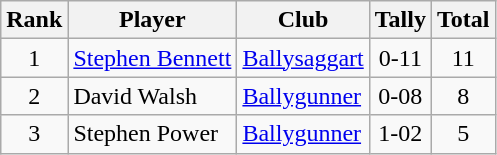<table class="wikitable">
<tr>
<th>Rank</th>
<th>Player</th>
<th>Club</th>
<th>Tally</th>
<th>Total</th>
</tr>
<tr>
<td rowspan="1" style="text-align:center;">1</td>
<td><a href='#'>Stephen Bennett</a></td>
<td><a href='#'>Ballysaggart</a></td>
<td align=center>0-11</td>
<td align=center>11</td>
</tr>
<tr>
<td rowspan="1" style="text-align:center;">2</td>
<td>David Walsh</td>
<td><a href='#'>Ballygunner</a></td>
<td align=center>0-08</td>
<td align=center>8</td>
</tr>
<tr>
<td rowspan="1" style="text-align:center;">3</td>
<td>Stephen Power</td>
<td><a href='#'>Ballygunner</a></td>
<td align=center>1-02</td>
<td align=center>5</td>
</tr>
</table>
